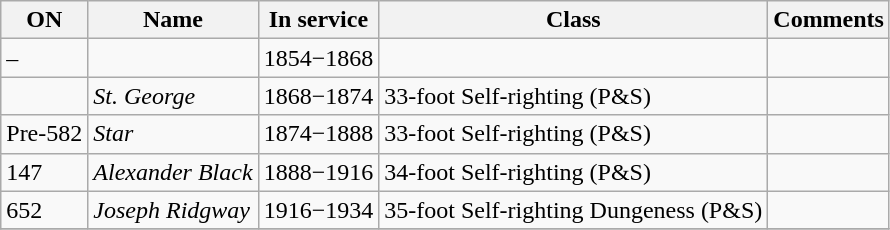<table class="wikitable">
<tr>
<th>ON</th>
<th>Name</th>
<th>In service</th>
<th>Class</th>
<th>Comments</th>
</tr>
<tr>
<td>–</td>
<td></td>
<td>1854−1868</td>
<td></td>
<td></td>
</tr>
<tr>
<td></td>
<td><em>St. George</em></td>
<td>1868−1874</td>
<td>33-foot Self-righting (P&S)</td>
<td></td>
</tr>
<tr>
<td>Pre-582</td>
<td><em>Star</em></td>
<td>1874−1888</td>
<td>33-foot Self-righting (P&S)</td>
<td></td>
</tr>
<tr>
<td>147</td>
<td><em>Alexander Black</em></td>
<td>1888−1916</td>
<td>34-foot Self-righting (P&S)</td>
<td></td>
</tr>
<tr>
<td>652</td>
<td><em>Joseph Ridgway</em></td>
<td>1916−1934</td>
<td>35-foot Self-righting Dungeness (P&S)</td>
<td></td>
</tr>
<tr>
</tr>
</table>
